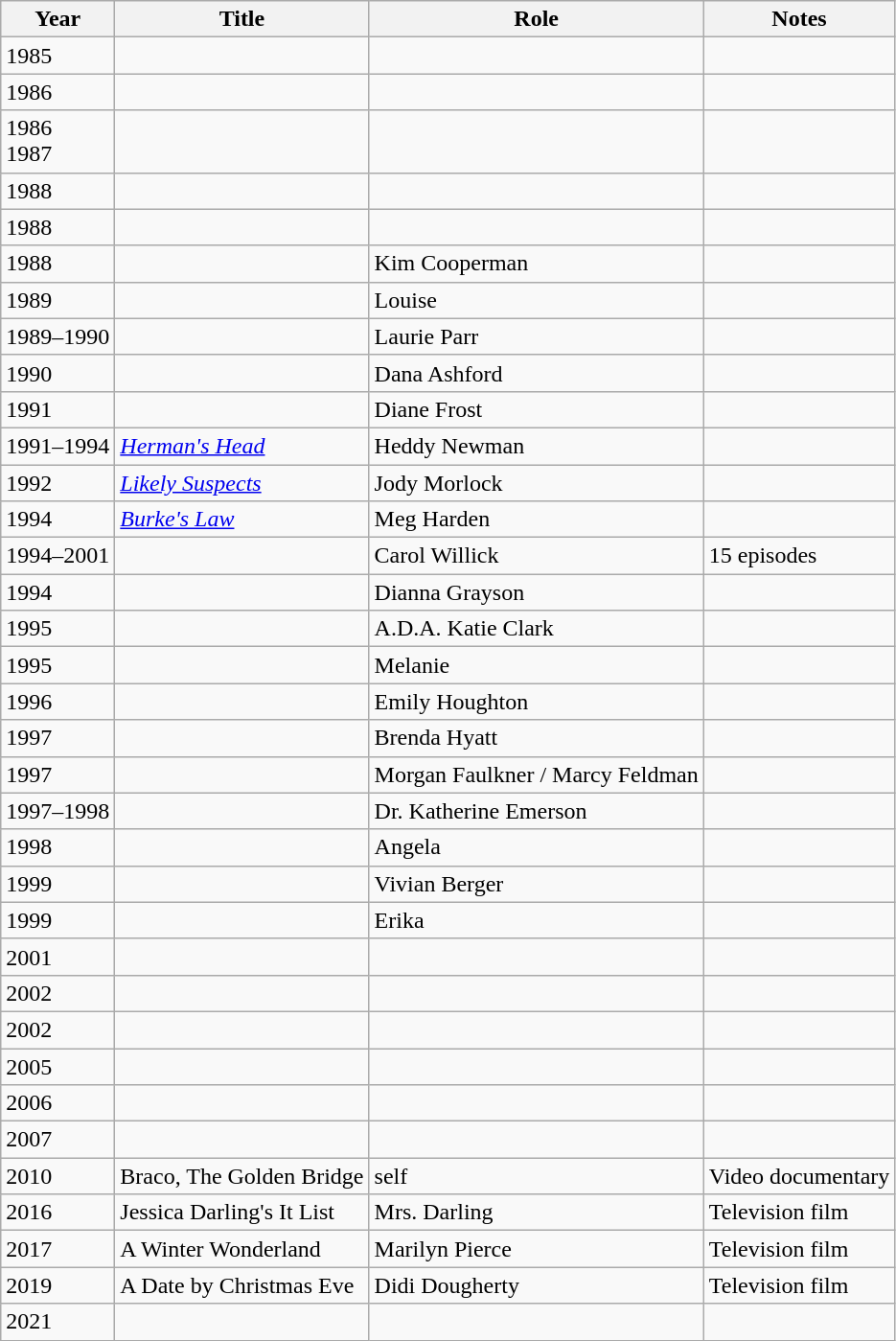<table class="wikitable sortable">
<tr>
<th>Year</th>
<th>Title</th>
<th>Role</th>
<th class="unsortable">Notes</th>
</tr>
<tr>
<td>1985</td>
<td><em></em></td>
<td></td>
<td></td>
</tr>
<tr>
<td>1986</td>
<td><em></em></td>
<td></td>
<td></td>
</tr>
<tr>
<td>1986<br>1987</td>
<td><em></em></td>
<td></td>
<td></td>
</tr>
<tr>
<td>1988</td>
<td><em></em></td>
<td></td>
<td></td>
</tr>
<tr>
<td>1988</td>
<td><em></em></td>
<td></td>
<td></td>
</tr>
<tr>
<td>1988</td>
<td><em></em></td>
<td>Kim Cooperman</td>
<td></td>
</tr>
<tr>
<td>1989</td>
<td><em></em></td>
<td>Louise</td>
<td></td>
</tr>
<tr>
<td>1989–1990</td>
<td><em></em></td>
<td>Laurie Parr</td>
<td></td>
</tr>
<tr>
<td>1990</td>
<td><em></em></td>
<td>Dana Ashford</td>
<td></td>
</tr>
<tr>
<td>1991</td>
<td><em></em></td>
<td>Diane Frost</td>
<td></td>
</tr>
<tr>
<td>1991–1994</td>
<td><em><a href='#'>Herman's Head</a></em></td>
<td>Heddy Newman</td>
<td></td>
</tr>
<tr>
<td>1992</td>
<td><em><a href='#'>Likely Suspects</a></em></td>
<td>Jody Morlock</td>
<td></td>
</tr>
<tr>
<td>1994</td>
<td><em><a href='#'>Burke's Law</a></em></td>
<td>Meg Harden</td>
<td></td>
</tr>
<tr>
<td>1994–2001</td>
<td><em></em></td>
<td>Carol Willick</td>
<td>15 episodes</td>
</tr>
<tr>
<td>1994</td>
<td><em></em></td>
<td>Dianna Grayson</td>
<td></td>
</tr>
<tr>
<td>1995</td>
<td><em></em></td>
<td>A.D.A. Katie Clark</td>
<td></td>
</tr>
<tr>
<td>1995</td>
<td><em></em></td>
<td>Melanie</td>
<td></td>
</tr>
<tr>
<td>1996</td>
<td><em></em></td>
<td>Emily Houghton</td>
<td></td>
</tr>
<tr>
<td>1997</td>
<td><em></em></td>
<td>Brenda Hyatt</td>
<td></td>
</tr>
<tr>
<td>1997</td>
<td><em></em></td>
<td>Morgan Faulkner / Marcy Feldman</td>
<td></td>
</tr>
<tr>
<td>1997–1998</td>
<td><em></em></td>
<td>Dr. Katherine Emerson</td>
<td></td>
</tr>
<tr>
<td>1998</td>
<td><em></em></td>
<td>Angela</td>
<td></td>
</tr>
<tr>
<td>1999</td>
<td><em></em></td>
<td>Vivian Berger</td>
<td></td>
</tr>
<tr>
<td>1999</td>
<td><em></em></td>
<td>Erika</td>
<td></td>
</tr>
<tr>
<td>2001</td>
<td><em></em></td>
<td></td>
<td></td>
</tr>
<tr>
<td>2002</td>
<td><em></em></td>
<td></td>
<td></td>
</tr>
<tr>
<td>2002</td>
<td><em></em></td>
<td></td>
<td></td>
</tr>
<tr>
<td>2005</td>
<td><em></em></td>
<td></td>
<td></td>
</tr>
<tr>
<td>2006</td>
<td><em></em></td>
<td></td>
<td></td>
</tr>
<tr>
<td>2007</td>
<td><em></em></td>
<td></td>
<td></td>
</tr>
<tr>
<td>2010</td>
<td>Braco, The Golden Bridge</td>
<td>self</td>
<td>Video documentary</td>
</tr>
<tr>
<td>2016</td>
<td>Jessica Darling's It List</td>
<td>Mrs. Darling</td>
<td>Television film</td>
</tr>
<tr>
<td>2017</td>
<td>A Winter Wonderland</td>
<td>Marilyn Pierce</td>
<td>Television film</td>
</tr>
<tr>
<td>2019</td>
<td>A Date by Christmas Eve</td>
<td>Didi Dougherty</td>
<td>Television film</td>
</tr>
<tr>
<td>2021</td>
<td><em></em></td>
<td></td>
<td></td>
</tr>
</table>
